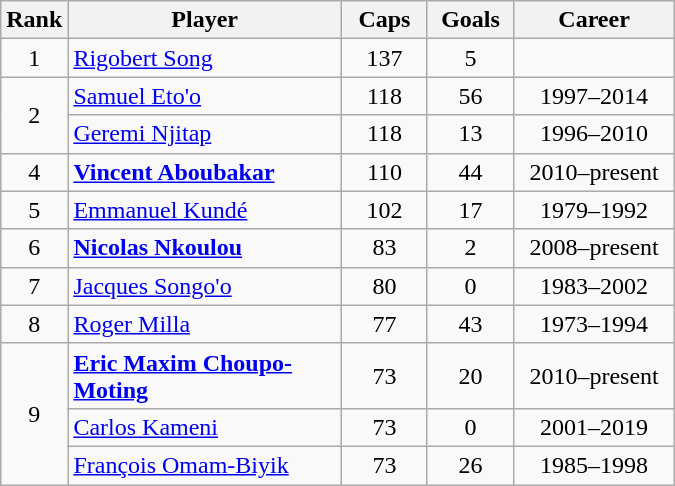<table class="wikitable sortable" style="text-align:center;">
<tr>
<th width=30px>Rank</th>
<th style="width:175px;">Player</th>
<th width=50px>Caps</th>
<th width=50px>Goals</th>
<th style="width:100px;">Career</th>
</tr>
<tr>
<td>1</td>
<td align=left><a href='#'>Rigobert Song</a></td>
<td>137</td>
<td>5</td>
<td></td>
</tr>
<tr>
<td rowspan="2">2</td>
<td align=left><a href='#'>Samuel Eto'o</a></td>
<td>118</td>
<td>56</td>
<td>1997–2014</td>
</tr>
<tr>
<td align=left><a href='#'>Geremi Njitap</a></td>
<td>118</td>
<td>13</td>
<td>1996–2010</td>
</tr>
<tr>
<td>4</td>
<td align=left><strong><a href='#'>Vincent Aboubakar</a></strong></td>
<td>110</td>
<td>44</td>
<td>2010–present</td>
</tr>
<tr>
<td>5</td>
<td align=left><a href='#'>Emmanuel Kundé</a></td>
<td>102</td>
<td>17</td>
<td>1979–1992</td>
</tr>
<tr>
<td>6</td>
<td align=left><strong><a href='#'>Nicolas Nkoulou</a></strong></td>
<td>83</td>
<td>2</td>
<td>2008–present</td>
</tr>
<tr>
<td>7</td>
<td align=left><a href='#'>Jacques Songo'o</a></td>
<td>80</td>
<td>0</td>
<td>1983–2002</td>
</tr>
<tr>
<td>8</td>
<td align=left><a href='#'>Roger Milla</a></td>
<td>77</td>
<td>43</td>
<td>1973–1994</td>
</tr>
<tr>
<td rowspan="3">9</td>
<td align=left><strong><a href='#'>Eric Maxim Choupo-Moting</a></strong></td>
<td>73</td>
<td>20</td>
<td>2010–present</td>
</tr>
<tr>
<td align=left><a href='#'>Carlos Kameni</a></td>
<td>73</td>
<td>0</td>
<td>2001–2019</td>
</tr>
<tr>
<td align=left><a href='#'>François Omam-Biyik</a></td>
<td>73</td>
<td>26</td>
<td>1985–1998</td>
</tr>
</table>
